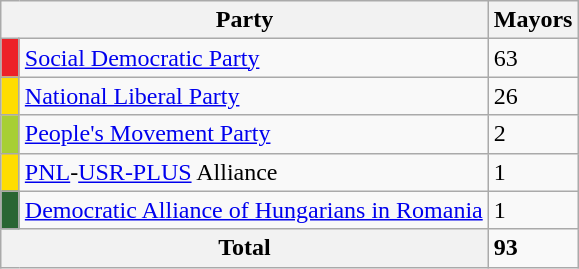<table class="wikitable">
<tr>
<th colspan="2">Party</th>
<th>Mayors</th>
</tr>
<tr>
<td style="background:#ed2128;" width="5"></td>
<td><a href='#'>Social Democratic Party</a></td>
<td>63</td>
</tr>
<tr>
<td style="background:#ffdd00;" width="5"></td>
<td><a href='#'>National Liberal Party</a></td>
<td>26</td>
</tr>
<tr>
<td style="background:#a7cf35;" width="5"></td>
<td><a href='#'>People's Movement Party</a></td>
<td>2</td>
</tr>
<tr>
<td style="background:#ffdd00;" width="5"></td>
<td><a href='#'>PNL</a>-<a href='#'>USR-PLUS</a> Alliance</td>
<td>1</td>
</tr>
<tr>
<td style="background:#296633;" width="5"></td>
<td><a href='#'>Democratic Alliance of Hungarians in Romania</a></td>
<td>1</td>
</tr>
<tr>
<th colspan="2">Total</th>
<td><strong>93</strong></td>
</tr>
</table>
